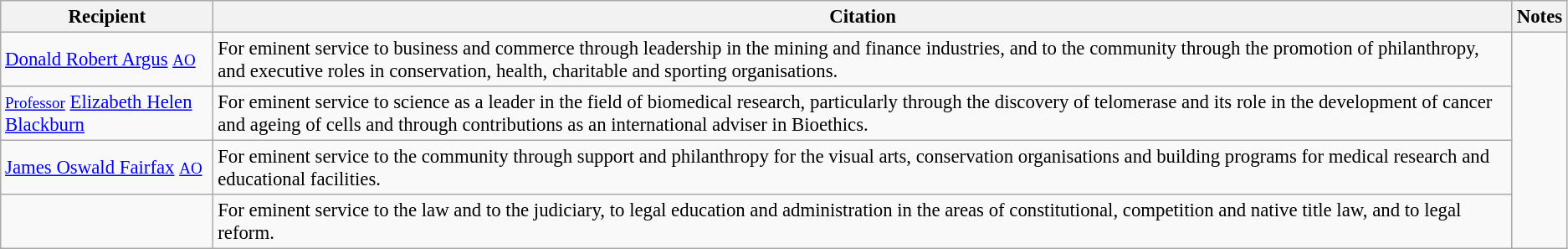<table class="wikitable" style="font-size:95%;">
<tr>
<th>Recipient</th>
<th>Citation</th>
<th>Notes</th>
</tr>
<tr>
<td><a href='#'>Donald Robert Argus</a> <small><a href='#'>AO</a></small></td>
<td>For eminent service to business and commerce through leadership in the mining and finance industries, and to the community through the promotion of philanthropy, and executive roles in conservation, health, charitable and sporting organisations.</td>
<td rowspan=4></td>
</tr>
<tr>
<td><small><a href='#'>Professor</a></small> <a href='#'>Elizabeth Helen Blackburn</a></td>
<td>For eminent service to science as a leader  in the field of biomedical research, particularly through the discovery of telomerase and its role in  the development of cancer and ageing of cells and through contributions as an international adviser in Bioethics.</td>
</tr>
<tr>
<td><a href='#'>James Oswald Fairfax</a> <small><a href='#'>AO</a></small></td>
<td>For eminent service to the community through support and philanthropy for the visual arts, conservation organisations and building programs for medical research and educational facilities.</td>
</tr>
<tr>
<td></td>
<td>For eminent service to the law and to  the judiciary, to  legal education and administration in the areas of constitutional, competition and native title law, and to legal reform.</td>
</tr>
</table>
